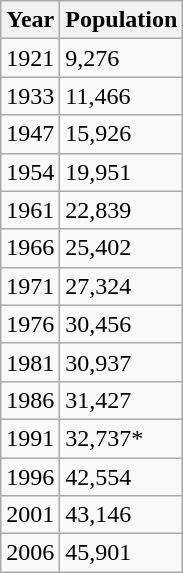<table class="wikitable">
<tr>
<th>Year</th>
<th>Population</th>
</tr>
<tr>
<td>1921</td>
<td>9,276</td>
</tr>
<tr>
<td>1933</td>
<td>11,466</td>
</tr>
<tr>
<td>1947</td>
<td>15,926</td>
</tr>
<tr>
<td>1954</td>
<td>19,951</td>
</tr>
<tr>
<td>1961</td>
<td>22,839</td>
</tr>
<tr>
<td>1966</td>
<td>25,402</td>
</tr>
<tr>
<td>1971</td>
<td>27,324</td>
</tr>
<tr>
<td>1976</td>
<td>30,456</td>
</tr>
<tr>
<td>1981</td>
<td>30,937</td>
</tr>
<tr>
<td>1986</td>
<td>31,427</td>
</tr>
<tr>
<td>1991</td>
<td>32,737*</td>
</tr>
<tr>
<td>1996</td>
<td>42,554</td>
</tr>
<tr>
<td>2001</td>
<td>43,146</td>
</tr>
<tr>
<td>2006</td>
<td>45,901</td>
</tr>
</table>
